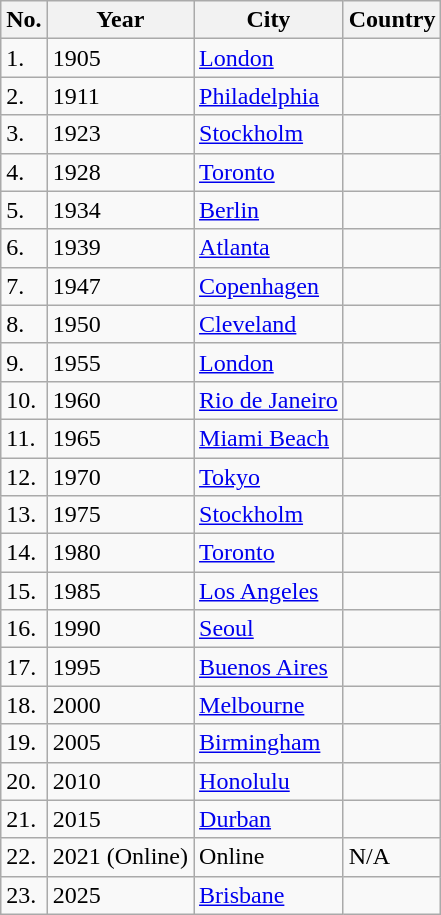<table class="wikitable">
<tr>
<th>No.</th>
<th>Year</th>
<th>City</th>
<th>Country</th>
</tr>
<tr>
<td>1.</td>
<td>1905</td>
<td><a href='#'>London</a></td>
<td></td>
</tr>
<tr>
<td>2.</td>
<td>1911</td>
<td><a href='#'>Philadelphia</a></td>
<td></td>
</tr>
<tr>
<td>3.</td>
<td>1923</td>
<td><a href='#'>Stockholm</a></td>
<td></td>
</tr>
<tr>
<td>4.</td>
<td>1928</td>
<td><a href='#'>Toronto</a></td>
<td></td>
</tr>
<tr>
<td>5.</td>
<td>1934</td>
<td><a href='#'>Berlin</a></td>
<td></td>
</tr>
<tr>
<td>6.</td>
<td>1939</td>
<td><a href='#'>Atlanta</a></td>
<td></td>
</tr>
<tr>
<td>7.</td>
<td>1947</td>
<td><a href='#'>Copenhagen</a></td>
<td></td>
</tr>
<tr>
<td>8.</td>
<td>1950</td>
<td><a href='#'>Cleveland</a></td>
<td></td>
</tr>
<tr>
<td>9.</td>
<td>1955</td>
<td><a href='#'>London</a></td>
<td></td>
</tr>
<tr>
<td>10.</td>
<td>1960</td>
<td><a href='#'>Rio de Janeiro</a></td>
<td></td>
</tr>
<tr>
<td>11.</td>
<td>1965</td>
<td><a href='#'>Miami Beach</a></td>
<td></td>
</tr>
<tr>
<td>12.</td>
<td>1970</td>
<td><a href='#'>Tokyo</a></td>
<td></td>
</tr>
<tr>
<td>13.</td>
<td>1975</td>
<td><a href='#'>Stockholm</a></td>
<td></td>
</tr>
<tr>
<td>14.</td>
<td>1980</td>
<td><a href='#'>Toronto</a></td>
<td></td>
</tr>
<tr>
<td>15.</td>
<td>1985</td>
<td><a href='#'>Los Angeles</a></td>
<td></td>
</tr>
<tr>
<td>16.</td>
<td>1990</td>
<td><a href='#'>Seoul</a></td>
<td></td>
</tr>
<tr>
<td>17.</td>
<td>1995</td>
<td><a href='#'>Buenos Aires</a></td>
<td></td>
</tr>
<tr>
<td>18.</td>
<td>2000</td>
<td><a href='#'>Melbourne</a></td>
<td></td>
</tr>
<tr>
<td>19.</td>
<td>2005</td>
<td><a href='#'>Birmingham</a></td>
<td></td>
</tr>
<tr>
<td>20.</td>
<td>2010</td>
<td><a href='#'>Honolulu</a></td>
<td></td>
</tr>
<tr>
<td>21.</td>
<td>2015</td>
<td><a href='#'>Durban</a></td>
<td></td>
</tr>
<tr>
<td>22.</td>
<td>2021 (Online)</td>
<td>Online</td>
<td>N/A</td>
</tr>
<tr>
<td>23.</td>
<td>2025</td>
<td><a href='#'>Brisbane</a></td>
<td></td>
</tr>
</table>
